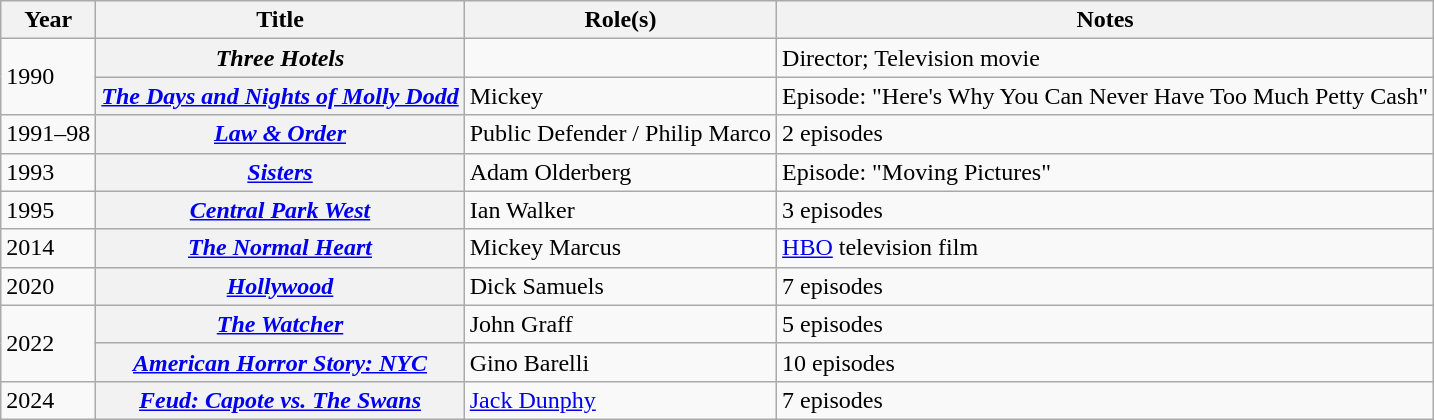<table class="wikitable unsortable plainrowheaders">
<tr>
<th scope="col">Year</th>
<th scope="col">Title</th>
<th scope="col">Role(s)</th>
<th scope="col" class="unsortable">Notes</th>
</tr>
<tr>
<td rowspan=2>1990</td>
<th scope="row"><em>Three Hotels</em></th>
<td></td>
<td>Director; Television movie</td>
</tr>
<tr>
<th scope="row"><em><a href='#'>The Days and Nights of Molly Dodd</a></em></th>
<td>Mickey</td>
<td>Episode: "Here's Why You Can Never Have Too Much Petty Cash"</td>
</tr>
<tr>
<td>1991–98</td>
<th scope="row"><em><a href='#'>Law & Order</a></em></th>
<td>Public Defender / Philip Marco</td>
<td>2 episodes</td>
</tr>
<tr>
<td>1993</td>
<th scope="row"><em><a href='#'>Sisters</a></em></th>
<td>Adam Olderberg</td>
<td>Episode: "Moving Pictures"</td>
</tr>
<tr>
<td>1995</td>
<th scope="row"><em><a href='#'>Central Park West</a></em></th>
<td>Ian Walker</td>
<td>3 episodes</td>
</tr>
<tr>
<td>2014</td>
<th scope="row"><em><a href='#'>The Normal Heart</a></em></th>
<td>Mickey Marcus</td>
<td><a href='#'>HBO</a> television film</td>
</tr>
<tr>
<td>2020</td>
<th scope="row"><em><a href='#'>Hollywood</a></em></th>
<td>Dick Samuels</td>
<td>7 episodes</td>
</tr>
<tr>
<td rowspan=2>2022</td>
<th scope="row"><em><a href='#'>The Watcher</a></em></th>
<td>John Graff</td>
<td>5 episodes</td>
</tr>
<tr>
<th scope="row"><em><a href='#'>American Horror Story: NYC</a></em></th>
<td>Gino Barelli</td>
<td>10 episodes</td>
</tr>
<tr>
<td>2024</td>
<th scope="row"><em><a href='#'>Feud: Capote vs. The Swans</a></em></th>
<td><a href='#'>Jack Dunphy</a></td>
<td>7 episodes</td>
</tr>
</table>
